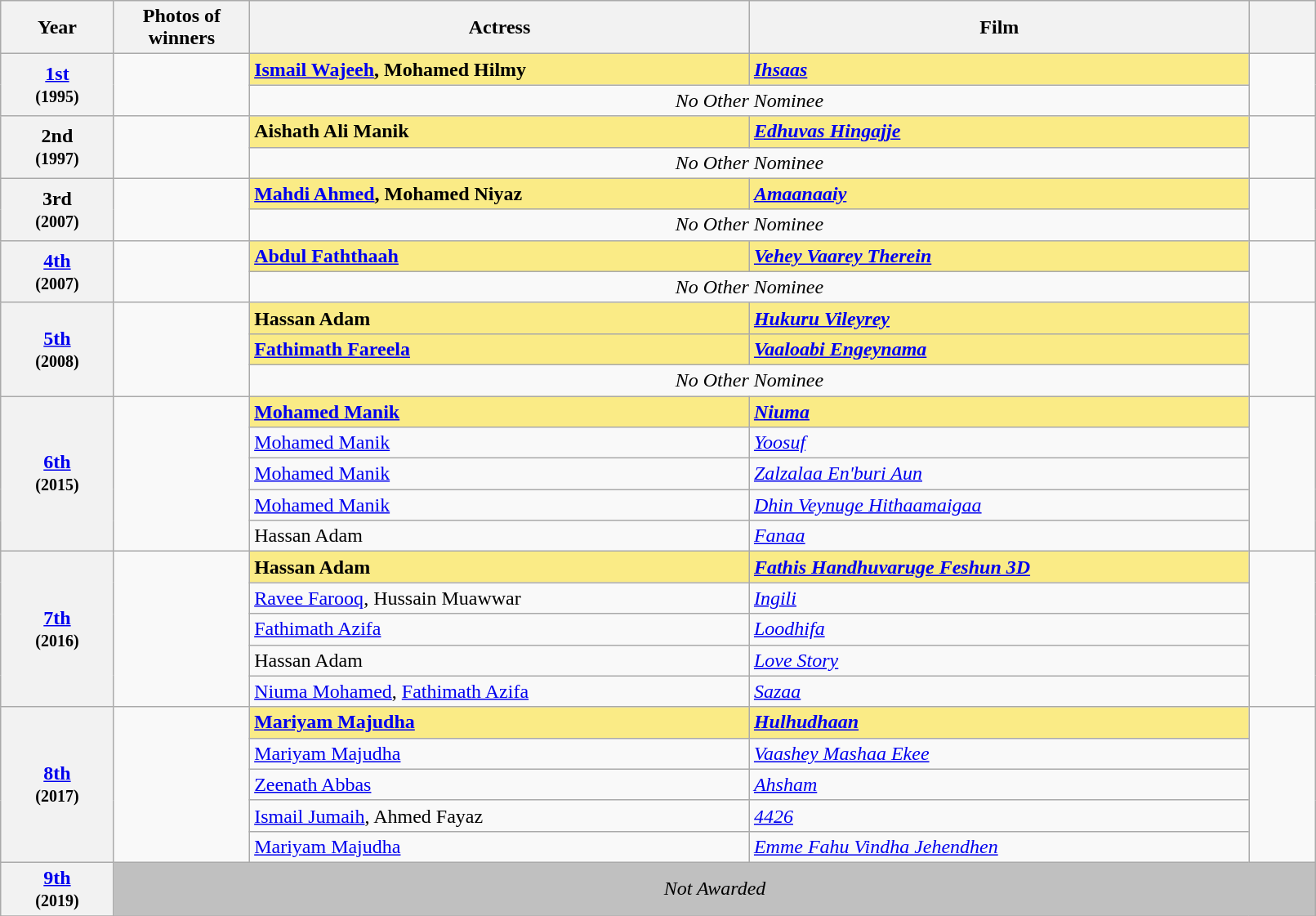<table class="wikitable sortable" style="width:85%; text-align:left;">
<tr>
<th scope="col" style="width:3%; text-align:center;">Year</th>
<th scope="col" style="width:3%;text-align:center;">Photos of winners</th>
<th scope="col" style="width:15%;text-align:center;">Actress</th>
<th scope="col" style="width:15%;text-align:center;">Film</th>
<th scope="col" style="width:2%" class="unsortable"></th>
</tr>
<tr>
<th scope="row" rowspan=2 style="text-align:center"><a href='#'>1st</a><br><small>(1995)</small></th>
<td rowspan=2 style="text-align:center"></td>
<td style="background:#FAEB86;"><strong><a href='#'>Ismail Wajeeh</a>, Mohamed Hilmy</strong></td>
<td style="background:#FAEB86;"><strong><em><a href='#'>Ihsaas</a></em></strong></td>
<td rowspan=2 style="text-align: center;"></td>
</tr>
<tr>
<td colspan=2 style="text-align:center"><em>No Other Nominee</em></td>
</tr>
<tr>
<th scope="row" rowspan=2 style="text-align:center">2nd<br><small>(1997)</small></th>
<td rowspan=2 style="text-align:center"></td>
<td style="background:#FAEB86;"><strong>Aishath Ali Manik</strong></td>
<td style="background:#FAEB86;"><strong><em><a href='#'>Edhuvas Hingajje</a></em></strong></td>
<td rowspan=2 style="text-align: center;"></td>
</tr>
<tr>
<td colspan=2 style="text-align:center"><em>No Other Nominee</em></td>
</tr>
<tr>
<th scope="row" rowspan=2 style="text-align:center">3rd<br><small>(2007)</small></th>
<td rowspan=2 style="text-align:center"></td>
<td style="background:#FAEB86;"><strong><a href='#'>Mahdi Ahmed</a>, Mohamed Niyaz</strong></td>
<td style="background:#FAEB86;"><strong><em><a href='#'>Amaanaaiy</a></em></strong></td>
<td rowspan=2 style="text-align: center;"></td>
</tr>
<tr>
<td colspan=2 style="text-align:center"><em>No Other Nominee</em></td>
</tr>
<tr>
<th scope="row" rowspan=2 style="text-align:center"><a href='#'>4th</a><br><small>(2007)</small></th>
<td rowspan=2 style="text-align:center"></td>
<td style="background:#FAEB86;"><strong><a href='#'>Abdul Faththaah</a></strong></td>
<td style="background:#FAEB86;"><strong><em><a href='#'>Vehey Vaarey Therein</a></em></strong></td>
<td rowspan=2 style="text-align: center;"></td>
</tr>
<tr>
<td colspan=2 style="text-align:center"><em>No Other Nominee</em></td>
</tr>
<tr>
<th scope="row" rowspan=3 style="text-align:center"><a href='#'>5th</a><br><small>(2008)</small></th>
<td rowspan=3 style="text-align:center"></td>
<td style="background:#FAEB86;"><strong>Hassan Adam</strong></td>
<td style="background:#FAEB86;"><strong><em><a href='#'>Hukuru Vileyrey</a></em></strong></td>
<td rowspan=3 style="text-align: center;"></td>
</tr>
<tr>
<td style="background:#FAEB86;"><strong><a href='#'>Fathimath Fareela</a></strong></td>
<td style="background:#FAEB86;"><strong><em><a href='#'>Vaaloabi Engeynama</a></em></strong></td>
</tr>
<tr>
<td colspan=2 style="text-align:center"><em>No Other Nominee</em></td>
</tr>
<tr>
<th scope="row" rowspan=5 style="text-align:center"><a href='#'>6th</a><br><small>(2015)</small></th>
<td rowspan=5 style="text-align:center"></td>
<td style="background:#FAEB86;"><strong><a href='#'>Mohamed Manik</a></strong></td>
<td style="background:#FAEB86;"><strong><em><a href='#'>Niuma</a></em></strong></td>
<td rowspan=5 style="text-align: center;"></td>
</tr>
<tr>
<td><a href='#'>Mohamed Manik</a></td>
<td><em><a href='#'>Yoosuf</a></em></td>
</tr>
<tr>
<td><a href='#'>Mohamed Manik</a></td>
<td><em><a href='#'>Zalzalaa En'buri Aun</a></em></td>
</tr>
<tr>
<td><a href='#'>Mohamed Manik</a></td>
<td><em><a href='#'>Dhin Veynuge Hithaamaigaa</a></em></td>
</tr>
<tr>
<td>Hassan Adam</td>
<td><em><a href='#'>Fanaa</a></em></td>
</tr>
<tr>
<th scope="row" rowspan=5 style="text-align:center"><a href='#'>7th</a><br><small>(2016)</small></th>
<td rowspan=5 style="text-align:center"></td>
<td style="background:#FAEB86;"><strong>Hassan Adam</strong></td>
<td style="background:#FAEB86;"><strong><em><a href='#'>Fathis Handhuvaruge Feshun 3D</a></em></strong></td>
<td rowspan=5 style="text-align: center;"></td>
</tr>
<tr>
<td><a href='#'>Ravee Farooq</a>, Hussain Muawwar</td>
<td><em><a href='#'>Ingili</a></em></td>
</tr>
<tr>
<td><a href='#'>Fathimath Azifa</a></td>
<td><em><a href='#'>Loodhifa</a></em></td>
</tr>
<tr>
<td>Hassan Adam</td>
<td><em><a href='#'>Love Story</a></em></td>
</tr>
<tr>
<td><a href='#'>Niuma Mohamed</a>, <a href='#'>Fathimath Azifa</a></td>
<td><em><a href='#'>Sazaa</a></em></td>
</tr>
<tr>
<th scope="row" rowspan=5 style="text-align:center"><a href='#'>8th</a><br><small>(2017)</small></th>
<td rowspan=5 style="text-align:center"></td>
<td style="background:#FAEB86;"><strong><a href='#'>Mariyam Majudha</a></strong></td>
<td style="background:#FAEB86;"><strong><em><a href='#'>Hulhudhaan</a></em></strong></td>
<td rowspan=5 style="text-align: center;"></td>
</tr>
<tr>
<td><a href='#'>Mariyam Majudha</a></td>
<td><em><a href='#'>Vaashey Mashaa Ekee</a></em></td>
</tr>
<tr>
<td><a href='#'>Zeenath Abbas</a></td>
<td><em><a href='#'>Ahsham</a></em></td>
</tr>
<tr>
<td><a href='#'>Ismail Jumaih</a>, Ahmed Fayaz</td>
<td><em><a href='#'>4426</a></em></td>
</tr>
<tr>
<td><a href='#'>Mariyam Majudha</a></td>
<td><em><a href='#'>Emme Fahu Vindha Jehendhen</a></em></td>
</tr>
<tr>
<th scope="row" style="text-align:center"><a href='#'>9th</a><br><small>(2019)</small></th>
<td bgcolor="#C0C0C0" align="center" colspan="4"><em>Not Awarded</em></td>
</tr>
<tr>
</tr>
</table>
